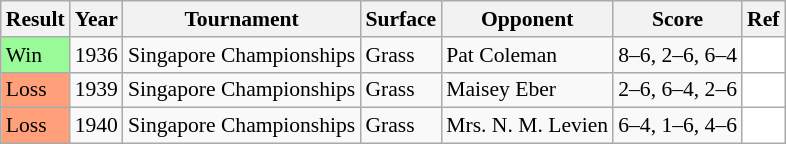<table class="sortable wikitable" style="font-size:90%;">
<tr>
<th>Result</th>
<th>Year</th>
<th>Tournament</th>
<th>Surface</th>
<th>Opponent</th>
<th class="unsortable">Score</th>
<th>Ref</th>
</tr>
<tr>
<td style="background:#98fb98;">Win</td>
<td>1936</td>
<td>Singapore Championships</td>
<td>Grass</td>
<td> Pat Coleman</td>
<td>8–6, 2–6, 6–4</td>
<td style="text-align:center; background:white"></td>
</tr>
<tr>
<td style="background:#ffa07a;">Loss</td>
<td>1939</td>
<td>Singapore Championships</td>
<td>Grass</td>
<td> Maisey Eber</td>
<td>2–6, 6–4, 2–6</td>
<td style="text-align:center; background:white"></td>
</tr>
<tr>
<td style="background:#ffa07a;">Loss</td>
<td>1940</td>
<td>Singapore Championships</td>
<td>Grass</td>
<td> Mrs. N. M. Levien</td>
<td>6–4, 1–6, 4–6</td>
<td style="text-align:center; background:white"></td>
</tr>
</table>
